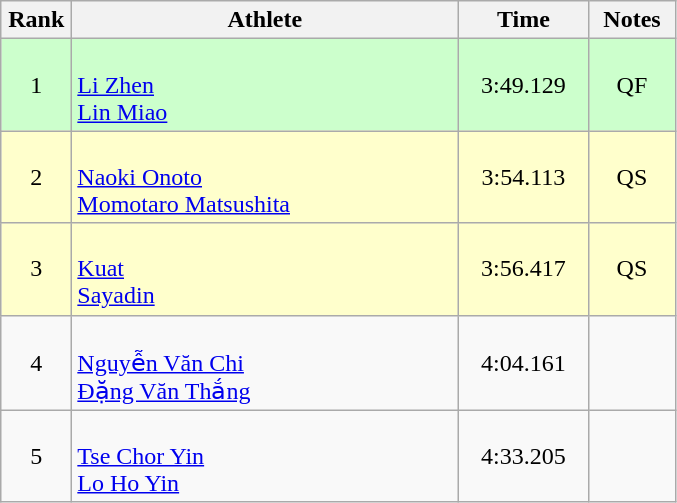<table class=wikitable style="text-align:center">
<tr>
<th width=40>Rank</th>
<th width=250>Athlete</th>
<th width=80>Time</th>
<th width=50>Notes</th>
</tr>
<tr bgcolor="ccffcc">
<td>1</td>
<td align=left><br><a href='#'>Li Zhen</a><br><a href='#'>Lin Miao</a></td>
<td>3:49.129</td>
<td>QF</td>
</tr>
<tr bgcolor="#ffffcc">
<td>2</td>
<td align=left><br><a href='#'>Naoki Onoto</a><br><a href='#'>Momotaro Matsushita</a></td>
<td>3:54.113</td>
<td>QS</td>
</tr>
<tr bgcolor="#ffffcc">
<td>3</td>
<td align=left><br><a href='#'>Kuat</a><br><a href='#'>Sayadin</a></td>
<td>3:56.417</td>
<td>QS</td>
</tr>
<tr>
<td>4</td>
<td align=left><br><a href='#'>Nguyễn Văn Chi</a><br><a href='#'>Đặng Văn Thắng</a></td>
<td>4:04.161</td>
<td></td>
</tr>
<tr>
<td>5</td>
<td align=left><br><a href='#'>Tse Chor Yin</a><br><a href='#'>Lo Ho Yin</a></td>
<td>4:33.205</td>
<td></td>
</tr>
</table>
